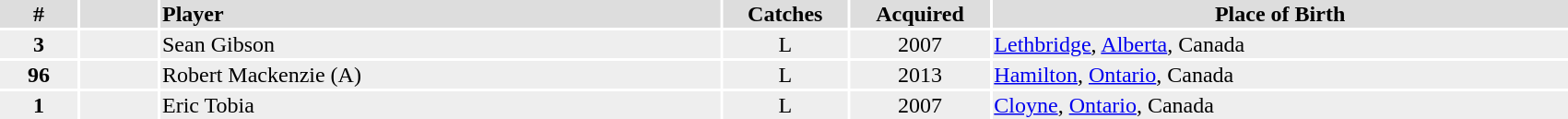<table width=90%>
<tr>
<th colspan=6></th>
</tr>
<tr bgcolor="#dddddd">
<th width=5%>#</th>
<th width=5%></th>
<td align=left!!width=15%><strong>Player</strong></td>
<th width=8%>Catches</th>
<th width=9%>Acquired</th>
<th width=37%>Place of Birth</th>
</tr>
<tr bgcolor="#eeeeee">
<td align=center><strong>3</strong></td>
<td align=center></td>
<td>Sean Gibson</td>
<td align=center>L</td>
<td align=center>2007</td>
<td><a href='#'>Lethbridge</a>, <a href='#'>Alberta</a>, Canada</td>
</tr>
<tr bgcolor="#eeeeee">
<td align=center><strong>96</strong></td>
<td align=center></td>
<td>Robert Mackenzie (A)</td>
<td align=center>L</td>
<td align=center>2013</td>
<td><a href='#'>Hamilton</a>, <a href='#'>Ontario</a>, Canada</td>
</tr>
<tr bgcolor="#eeeeee">
<td align=center><strong>1</strong></td>
<td align=center></td>
<td>Eric Tobia</td>
<td align=center>L</td>
<td align=center>2007</td>
<td><a href='#'>Cloyne</a>, <a href='#'>Ontario</a>, Canada</td>
</tr>
</table>
